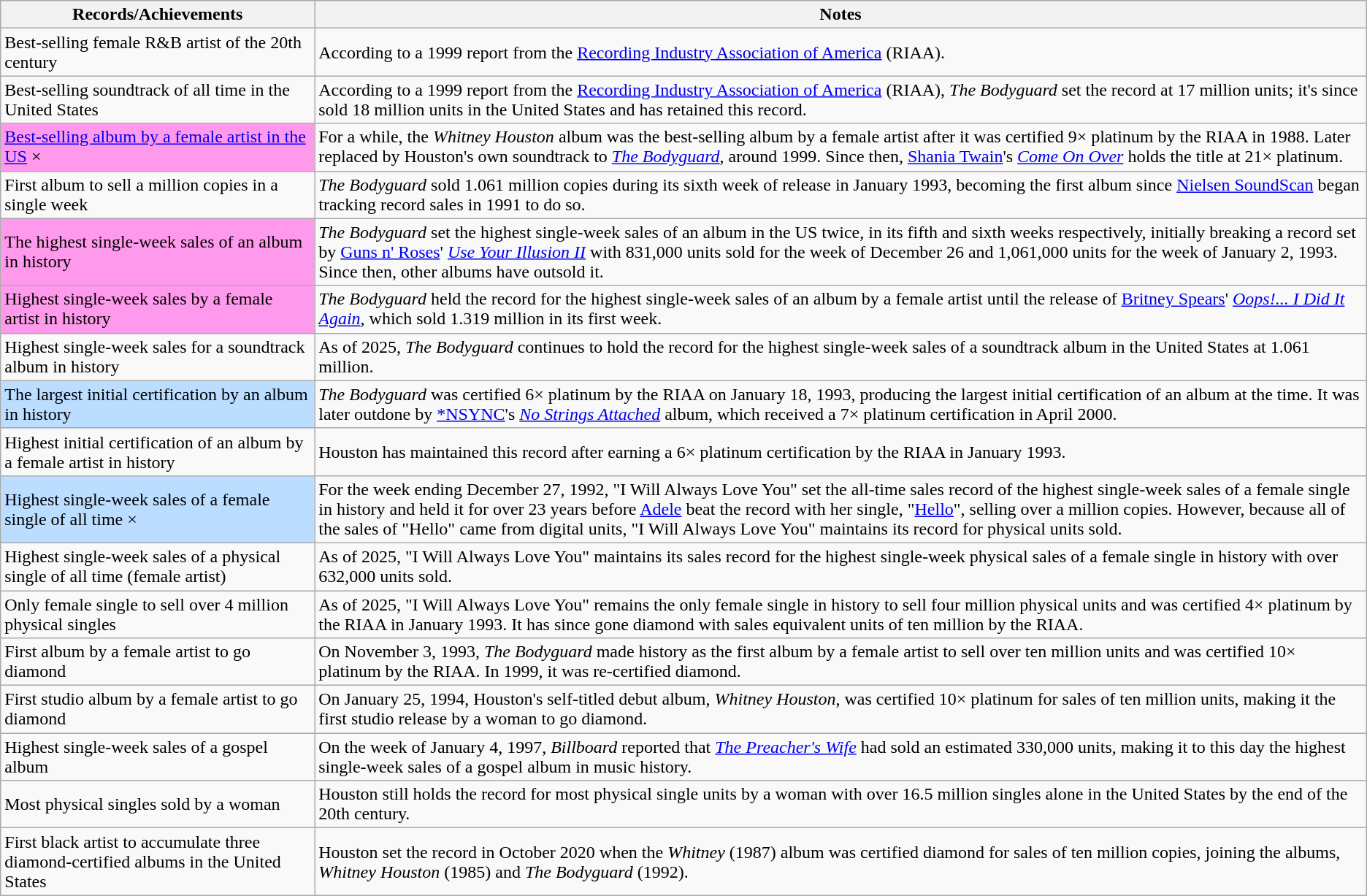<table class="wikitable sortable plainrowheaders">
<tr>
<th scope="col" width=20%>Records/Achievements</th>
<th scope="col" width=67%>Notes</th>
</tr>
<tr>
<td>Best-selling female R&B artist of the 20th century</td>
<td>According to a 1999 report from the <a href='#'>Recording Industry Association of America</a> (RIAA).</td>
</tr>
<tr>
<td>Best-selling soundtrack of all time in the United States </td>
<td>According to a 1999 report from the <a href='#'>Recording Industry Association of America</a> (RIAA), <em>The Bodyguard</em> set the record at 17 million units; it's since sold 18 million units in the United States and has retained this record.</td>
</tr>
<tr>
<td style="background-color: #FF99EB;"><a href='#'>Best-selling album by a female artist in the US</a> × </td>
<td>For a while, the <em>Whitney Houston</em> album was the best-selling album by a female artist after it was certified 9× platinum by the RIAA in 1988. Later replaced by Houston's own soundtrack to <em><a href='#'>The Bodyguard</a></em>, around 1999. Since then, <a href='#'>Shania Twain</a>'s <em><a href='#'>Come On Over</a></em> holds the title at 21× platinum.</td>
</tr>
<tr>
<td>First album to sell a million copies in a single week </td>
<td><em>The Bodyguard</em> sold 1.061 million copies during its sixth week of release in January 1993, becoming the first album since <a href='#'>Nielsen SoundScan</a> began tracking record sales in 1991 to do so.</td>
</tr>
<tr>
<td style="background-color: #FF99EB;">The highest single-week sales of an album in history</td>
<td><em>The Bodyguard</em> set the highest single-week sales of an album in the US twice, in its fifth and sixth weeks respectively, initially breaking a record set by <a href='#'>Guns n' Roses</a>' <em><a href='#'>Use Your Illusion II</a></em> with 831,000 units sold for the week of December 26 and 1,061,000 units for the week of January 2, 1993. Since then, other albums have outsold it.</td>
</tr>
<tr>
<td style="background-color: #FF99EB;">Highest single-week sales by a female artist in history</td>
<td><em>The Bodyguard</em> held the record for the highest single-week sales of an album by a female artist until the release of <a href='#'>Britney Spears</a>' <em><a href='#'>Oops!... I Did It Again</a></em>, which sold 1.319 million in its first week.</td>
</tr>
<tr>
<td>Highest single-week sales for a soundtrack album in history</td>
<td>As of 2025, <em>The Bodyguard</em> continues to hold the record for the highest single-week sales of a soundtrack album in the United States at 1.061 million.</td>
</tr>
<tr>
<td style="background-color: #bdf;">The largest initial certification by an album in history</td>
<td><em>The Bodyguard</em> was certified 6× platinum by the RIAA on January 18, 1993, producing the largest initial certification of an album at the time. It was later outdone by <a href='#'>*NSYNC</a>'s <em><a href='#'>No Strings Attached</a></em> album, which received a 7× platinum certification in April 2000.</td>
</tr>
<tr>
<td>Highest initial certification of an album by a female artist in history</td>
<td>Houston has maintained this record after earning a 6× platinum certification by the RIAA in January 1993.</td>
</tr>
<tr>
<td style="background-color: #bdf;">Highest single-week sales of a female single of all time × </td>
<td>For the week ending December 27, 1992, "I Will Always Love You" set the all-time sales record of the highest single-week sales of a female single in history and held it for over 23 years before <a href='#'>Adele</a> beat the record with her single, "<a href='#'>Hello</a>", selling over a million copies. However, because all of the sales of "Hello" came from digital units, "I Will Always Love You" maintains its record for physical units sold.</td>
</tr>
<tr>
<td>Highest single-week sales of a physical single of all time (female artist) </td>
<td>As of 2025, "I Will Always Love You" maintains its sales record for the highest single-week physical sales of a female single in history with over 632,000 units sold.</td>
</tr>
<tr>
<td>Only female single to sell over 4 million physical singles </td>
<td>As of 2025, "I Will Always Love You" remains the only female single in history to sell four million physical units and was certified 4× platinum by the RIAA in January 1993. It has since gone diamond with sales equivalent units of ten million by the RIAA.</td>
</tr>
<tr>
<td>First album by a female artist to go diamond</td>
<td>On November 3, 1993, <em>The Bodyguard</em> made history as the first album by a female artist to sell over ten million units and was certified 10× platinum by the RIAA. In 1999, it was re-certified diamond.</td>
</tr>
<tr>
<td>First studio album by a female artist to go diamond</td>
<td>On January 25, 1994, Houston's self-titled debut album, <em>Whitney Houston</em>, was certified 10× platinum for sales of ten million units, making it the first studio release by a woman to go diamond.</td>
</tr>
<tr>
<td>Highest single-week sales of a gospel album</td>
<td>On the week of January 4, 1997, <em>Billboard</em> reported that <em><a href='#'>The Preacher's Wife</a></em> had sold an estimated 330,000 units, making it to this day the highest single-week sales of a gospel album in music history.</td>
</tr>
<tr>
<td>Most physical singles sold by a woman</td>
<td>Houston still holds the record for most physical single units by a woman with over 16.5 million singles alone in the United States by the end of the 20th century.</td>
</tr>
<tr>
<td>First black artist to accumulate three diamond-certified albums in the United States</td>
<td>Houston set the record in October 2020 when the <em>Whitney</em> (1987) album was certified diamond for sales of ten million copies, joining the albums, <em>Whitney Houston</em> (1985) and <em>The Bodyguard</em> (1992).</td>
</tr>
</table>
